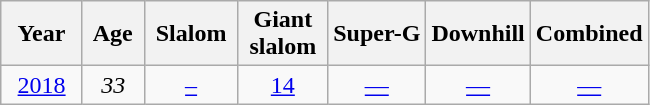<table class=wikitable style="text-align:center">
<tr>
<th>  Year  </th>
<th> Age </th>
<th> Slalom </th>
<th> Giant <br> slalom </th>
<th>Super-G</th>
<th>Downhill</th>
<th>Combined</th>
</tr>
<tr>
<td><a href='#'>2018</a></td>
<td><em>33</em></td>
<td><a href='#'>–</a></td>
<td><a href='#'>14</a></td>
<td><a href='#'>—</a></td>
<td><a href='#'>—</a></td>
<td><a href='#'>—</a></td>
</tr>
</table>
